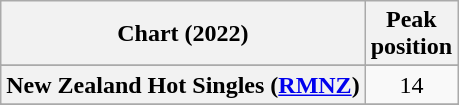<table class="wikitable sortable plainrowheaders" style="text-align:center">
<tr>
<th scope="col">Chart (2022)</th>
<th scope="col">Peak<br>position</th>
</tr>
<tr>
</tr>
<tr>
</tr>
<tr>
<th scope="row">New Zealand Hot Singles (<a href='#'>RMNZ</a>)</th>
<td>14</td>
</tr>
<tr>
</tr>
<tr>
</tr>
</table>
